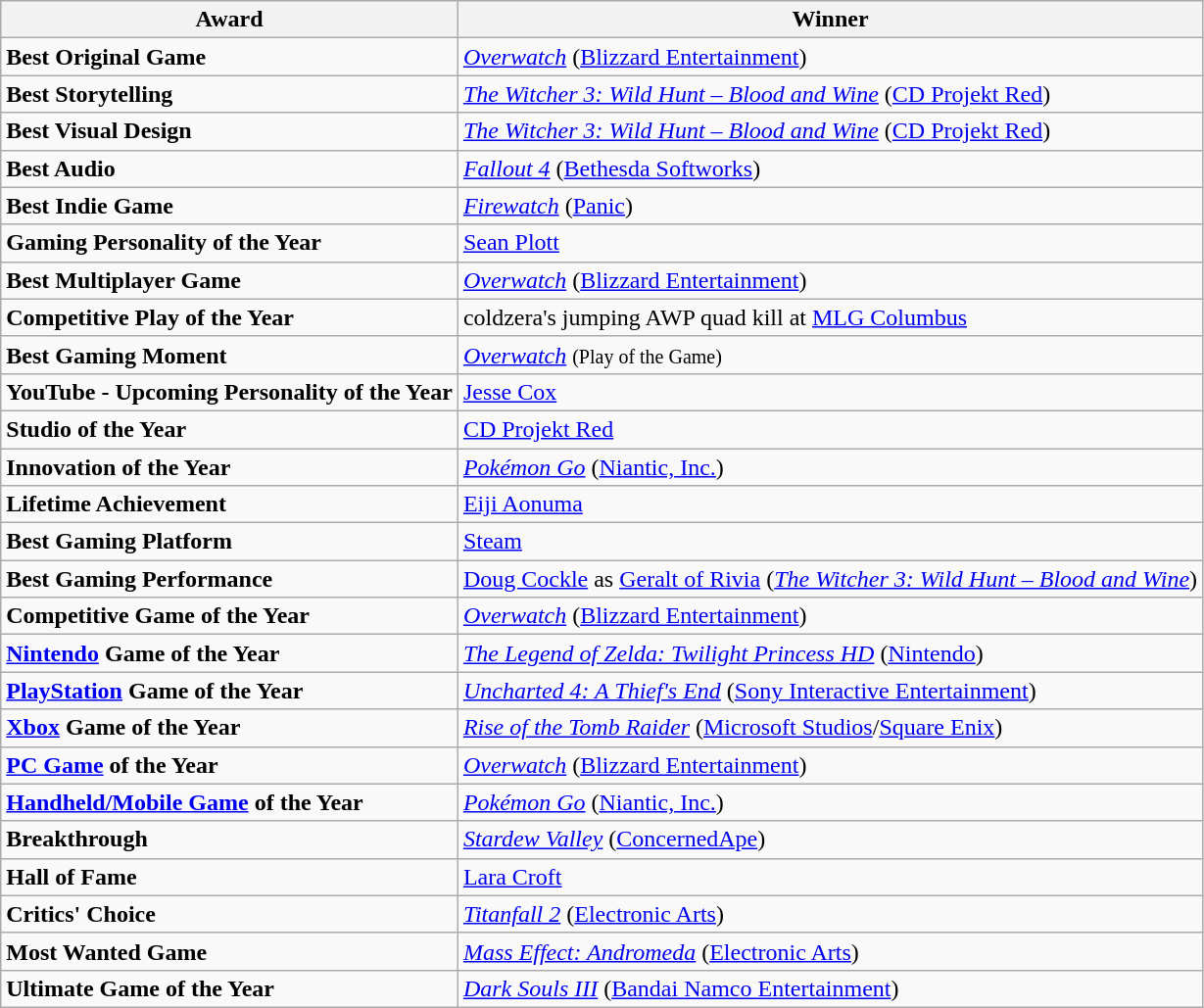<table class="wikitable">
<tr>
<th><strong>Award</strong></th>
<th><strong>Winner</strong></th>
</tr>
<tr>
<td><strong>Best Original Game</strong></td>
<td><em><a href='#'>Overwatch</a></em> (<a href='#'>Blizzard Entertainment</a>)</td>
</tr>
<tr>
<td><strong>Best Storytelling</strong></td>
<td><em><a href='#'>The Witcher 3: Wild Hunt – Blood and Wine</a></em> (<a href='#'>CD Projekt Red</a>)</td>
</tr>
<tr>
<td><strong>Best Visual Design</strong></td>
<td><em><a href='#'>The Witcher 3: Wild Hunt – Blood and Wine</a></em> (<a href='#'>CD Projekt Red</a>)</td>
</tr>
<tr>
<td><strong>Best Audio</strong></td>
<td><em><a href='#'>Fallout 4</a></em> (<a href='#'>Bethesda Softworks</a>)</td>
</tr>
<tr>
<td><strong>Best Indie Game</strong></td>
<td><em><a href='#'>Firewatch</a></em> (<a href='#'>Panic</a>)</td>
</tr>
<tr>
<td><strong>Gaming Personality of the Year</strong></td>
<td><a href='#'>Sean Plott</a></td>
</tr>
<tr>
<td><strong>Best Multiplayer Game</strong></td>
<td><em><a href='#'>Overwatch</a></em> (<a href='#'>Blizzard Entertainment</a>)</td>
</tr>
<tr>
<td><strong>Competitive Play of the Year</strong></td>
<td>coldzera's jumping AWP quad kill at <a href='#'>MLG Columbus</a></td>
</tr>
<tr>
<td><strong>Best Gaming Moment</strong></td>
<td><em><a href='#'>Overwatch</a></em> <small>(Play of the Game)</small></td>
</tr>
<tr>
<td><strong>YouTube - Upcoming Personality of the Year</strong></td>
<td><a href='#'>Jesse Cox</a></td>
</tr>
<tr>
<td><strong>Studio of the Year</strong></td>
<td><a href='#'>CD Projekt Red</a></td>
</tr>
<tr>
<td><strong>Innovation of the Year</strong></td>
<td><em><a href='#'>Pokémon Go</a></em> (<a href='#'>Niantic, Inc.</a>)</td>
</tr>
<tr>
<td><strong>Lifetime Achievement</strong></td>
<td><a href='#'>Eiji Aonuma</a></td>
</tr>
<tr>
<td><strong>Best Gaming Platform</strong></td>
<td><a href='#'>Steam</a></td>
</tr>
<tr>
<td><strong>Best Gaming Performance</strong></td>
<td><a href='#'>Doug Cockle</a> as <a href='#'>Geralt of Rivia</a> (<em><a href='#'>The Witcher 3: Wild Hunt – Blood and Wine</a></em>)</td>
</tr>
<tr>
<td><strong>Competitive Game of the Year</strong></td>
<td><em><a href='#'>Overwatch</a></em> (<a href='#'>Blizzard Entertainment</a>)</td>
</tr>
<tr>
<td><strong><a href='#'>Nintendo</a> Game of the Year</strong></td>
<td><em><a href='#'>The Legend of Zelda: Twilight Princess HD</a></em> (<a href='#'>Nintendo</a>)</td>
</tr>
<tr>
<td><strong><a href='#'>PlayStation</a> Game of the Year</strong></td>
<td><em><a href='#'>Uncharted 4: A Thief's End</a></em> (<a href='#'>Sony Interactive Entertainment</a>)</td>
</tr>
<tr>
<td><strong><a href='#'>Xbox</a> Game of the Year</strong></td>
<td><em><a href='#'>Rise of the Tomb Raider</a></em> (<a href='#'>Microsoft Studios</a>/<a href='#'>Square Enix</a>)</td>
</tr>
<tr>
<td><strong><a href='#'>PC Game</a> of the Year</strong></td>
<td><em><a href='#'>Overwatch</a></em> (<a href='#'>Blizzard Entertainment</a>)</td>
</tr>
<tr>
<td><strong><a href='#'>Handheld/Mobile Game</a> of the Year</strong></td>
<td><em><a href='#'>Pokémon Go</a></em> (<a href='#'>Niantic, Inc.</a>)</td>
</tr>
<tr>
<td><strong>Breakthrough</strong></td>
<td><em><a href='#'>Stardew Valley</a></em> (<a href='#'>ConcernedApe</a>)</td>
</tr>
<tr>
<td><strong>Hall of Fame</strong></td>
<td><a href='#'>Lara Croft</a></td>
</tr>
<tr>
<td><strong>Critics' Choice</strong></td>
<td><em><a href='#'>Titanfall 2</a></em> (<a href='#'>Electronic Arts</a>)</td>
</tr>
<tr>
<td><strong>Most Wanted Game</strong></td>
<td><em><a href='#'>Mass Effect: Andromeda</a></em> (<a href='#'>Electronic Arts</a>)</td>
</tr>
<tr>
<td><strong>Ultimate Game of the Year</strong></td>
<td><em><a href='#'>Dark Souls III</a></em> (<a href='#'>Bandai Namco Entertainment</a>)</td>
</tr>
</table>
